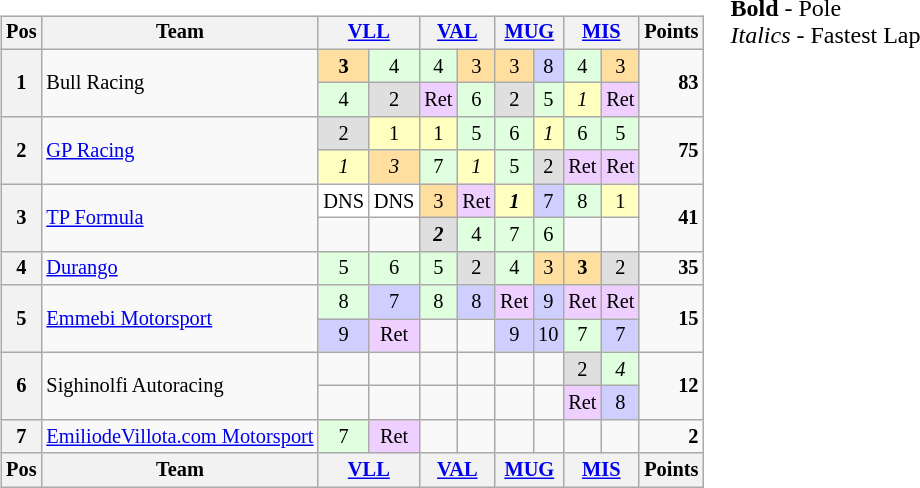<table>
<tr>
<td><br><table class="wikitable" style="font-size: 85%; text-align: center;">
<tr valign="top">
<th valign=middle>Pos</th>
<th valign=middle>Team</th>
<th colspan=2><a href='#'>VLL</a><br></th>
<th colspan=2><a href='#'>VAL</a><br></th>
<th colspan=2><a href='#'>MUG</a><br></th>
<th colspan=2><a href='#'>MIS</a><br></th>
<th valign=middle>Points</th>
</tr>
<tr>
<th rowspan=2>1</th>
<td align="left" rowspan=2> Bull Racing</td>
<td style="background:#ffdf9f;"><strong>3</strong></td>
<td style="background:#dfffdf;">4</td>
<td style="background:#dfffdf;">4</td>
<td style="background:#ffdf9f;">3</td>
<td style="background:#ffdf9f;">3</td>
<td style="background:#cfcfff;">8</td>
<td style="background:#dfffdf;">4</td>
<td style="background:#ffdf9f;">3</td>
<td rowspan=2 align="right"><strong>83</strong></td>
</tr>
<tr>
<td style="background:#dfffdf;">4</td>
<td style="background:#dfdfdf;">2</td>
<td style="background:#efcfff;">Ret</td>
<td style="background:#dfffdf;">6</td>
<td style="background:#dfdfdf;">2</td>
<td style="background:#dfffdf;">5</td>
<td style="background:#ffffbf;"><em>1</em></td>
<td style="background:#efcfff;">Ret</td>
</tr>
<tr>
<th rowspan=2>2</th>
<td align="left" rowspan=2> <a href='#'>GP Racing</a></td>
<td style="background:#dfdfdf;">2</td>
<td style="background:#ffffbf;">1</td>
<td style="background:#ffffbf;">1</td>
<td style="background:#dfffdf;">5</td>
<td style="background:#dfffdf;">6</td>
<td style="background:#ffffbf;"><em>1</em></td>
<td style="background:#dfffdf;">6</td>
<td style="background:#dfffdf;">5</td>
<td rowspan=2 align="right"><strong>75</strong></td>
</tr>
<tr>
<td style="background:#ffffbf;"><em>1</em></td>
<td style="background:#ffdf9f;"><em>3</em></td>
<td style="background:#dfffdf;">7</td>
<td style="background:#ffffbf;"><em>1</em></td>
<td style="background:#dfffdf;">5</td>
<td style="background:#dfdfdf;">2</td>
<td style="background:#efcfff;">Ret</td>
<td style="background:#efcfff;">Ret</td>
</tr>
<tr>
<th rowspan=2>3</th>
<td align="left" rowspan=2> <a href='#'>TP Formula</a></td>
<td style="background:#ffffff;">DNS</td>
<td style="background:#ffffff;">DNS</td>
<td style="background:#ffdf9f;">3</td>
<td style="background:#efcfff;">Ret</td>
<td style="background:#ffffbf;"><strong><em>1</em></strong></td>
<td style="background:#cfcfff;">7</td>
<td style="background:#dfffdf;">8</td>
<td style="background:#ffffbf;">1</td>
<td rowspan=2 align="right"><strong>41</strong></td>
</tr>
<tr>
<td></td>
<td></td>
<td style="background:#dfdfdf;"><strong><em>2</em></strong></td>
<td style="background:#dfffdf;">4</td>
<td style="background:#dfffdf;">7</td>
<td style="background:#dfffdf;">6</td>
<td></td>
<td></td>
</tr>
<tr>
<th>4</th>
<td align="left"> <a href='#'>Durango</a></td>
<td style="background:#dfffdf;">5</td>
<td style="background:#dfffdf;">6</td>
<td style="background:#dfffdf;">5</td>
<td style="background:#dfdfdf;">2</td>
<td style="background:#dfffdf;">4</td>
<td style="background:#ffdf9f;">3</td>
<td style="background:#ffdf9f;"><strong>3</strong></td>
<td style="background:#dfdfdf;">2</td>
<td align="right"><strong>35</strong></td>
</tr>
<tr>
<th rowspan=2>5</th>
<td align="left" rowspan=2> <a href='#'>Emmebi Motorsport</a></td>
<td style="background:#dfffdf;">8</td>
<td style="background:#cfcfff;">7</td>
<td style="background:#dfffdf;">8</td>
<td style="background:#cfcfff;">8</td>
<td style="background:#efcfff;">Ret</td>
<td style="background:#cfcfff;">9</td>
<td style="background:#efcfff;">Ret</td>
<td style="background:#efcfff;">Ret</td>
<td rowspan=2 align="right"><strong>15</strong></td>
</tr>
<tr>
<td style="background:#cfcfff;">9</td>
<td style="background:#efcfff;">Ret</td>
<td></td>
<td></td>
<td style="background:#cfcfff;">9</td>
<td style="background:#cfcfff;">10</td>
<td style="background:#dfffdf;">7</td>
<td style="background:#cfcfff;">7</td>
</tr>
<tr>
<th rowspan=2>6</th>
<td align="left" rowspan=2> Sighinolfi Autoracing</td>
<td></td>
<td></td>
<td></td>
<td></td>
<td></td>
<td></td>
<td style="background:#dfdfdf;">2</td>
<td style="background:#dfffdf;"><em>4</em></td>
<td rowspan=2 align="right"><strong>12</strong></td>
</tr>
<tr>
<td></td>
<td></td>
<td></td>
<td></td>
<td></td>
<td></td>
<td style="background:#efcfff;">Ret</td>
<td style="background:#cfcfff;">8</td>
</tr>
<tr>
<th>7</th>
<td align="left" nowrap> <a href='#'>EmiliodeVillota.com Motorsport</a></td>
<td style="background:#dfffdf;">7</td>
<td style="background:#efcfff;">Ret</td>
<td></td>
<td></td>
<td></td>
<td></td>
<td></td>
<td></td>
<td align="right"><strong>2</strong></td>
</tr>
<tr valign="top">
<th valign=middle>Pos</th>
<th valign=middle>Team</th>
<th colspan=2><a href='#'>VLL</a><br></th>
<th colspan=2><a href='#'>VAL</a><br></th>
<th colspan=2><a href='#'>MUG</a><br></th>
<th colspan=2><a href='#'>MIS</a><br></th>
<th valign=middle>Points</th>
</tr>
</table>
</td>
<td valign="top"><br>
<span><strong>Bold</strong> - Pole<br>
<em>Italics</em> - Fastest Lap</span></td>
</tr>
</table>
